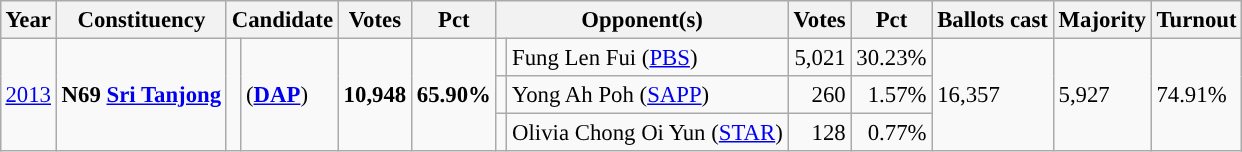<table class="wikitable" style="margin:0.5em ; font-size:95%">
<tr>
<th>Year</th>
<th>Constituency</th>
<th colspan="2">Candidate</th>
<th>Votes</th>
<th>Pct</th>
<th colspan="2">Opponent(s)</th>
<th>Votes</th>
<th>Pct</th>
<th>Ballots cast</th>
<th>Majority</th>
<th>Turnout</th>
</tr>
<tr>
<td rowspan="3"><a href='#'>2013</a></td>
<td rowspan="3"><strong>N69 <a href='#'>Sri Tanjong</a></strong></td>
<td rowspan="3" ></td>
<td rowspan="3"> (<a href='#'><strong>DAP</strong></a>)</td>
<td rowspan="3" align=right><strong>10,948</strong></td>
<td rowspan="3"><strong>65.90%</strong></td>
<td></td>
<td>Fung Len Fui (<a href='#'>PBS</a>)</td>
<td align=right>5,021</td>
<td>30.23%</td>
<td rowspan="3">16,357</td>
<td rowspan="3">5,927</td>
<td rowspan="3">74.91%</td>
</tr>
<tr>
<td></td>
<td>Yong Ah Poh (<a href='#'>SAPP</a>)</td>
<td align=right>260</td>
<td align=right>1.57%</td>
</tr>
<tr>
<td></td>
<td>Olivia Chong Oi Yun (<a href='#'>STAR</a>)</td>
<td align=right>128</td>
<td align=right>0.77%</td>
</tr>
</table>
